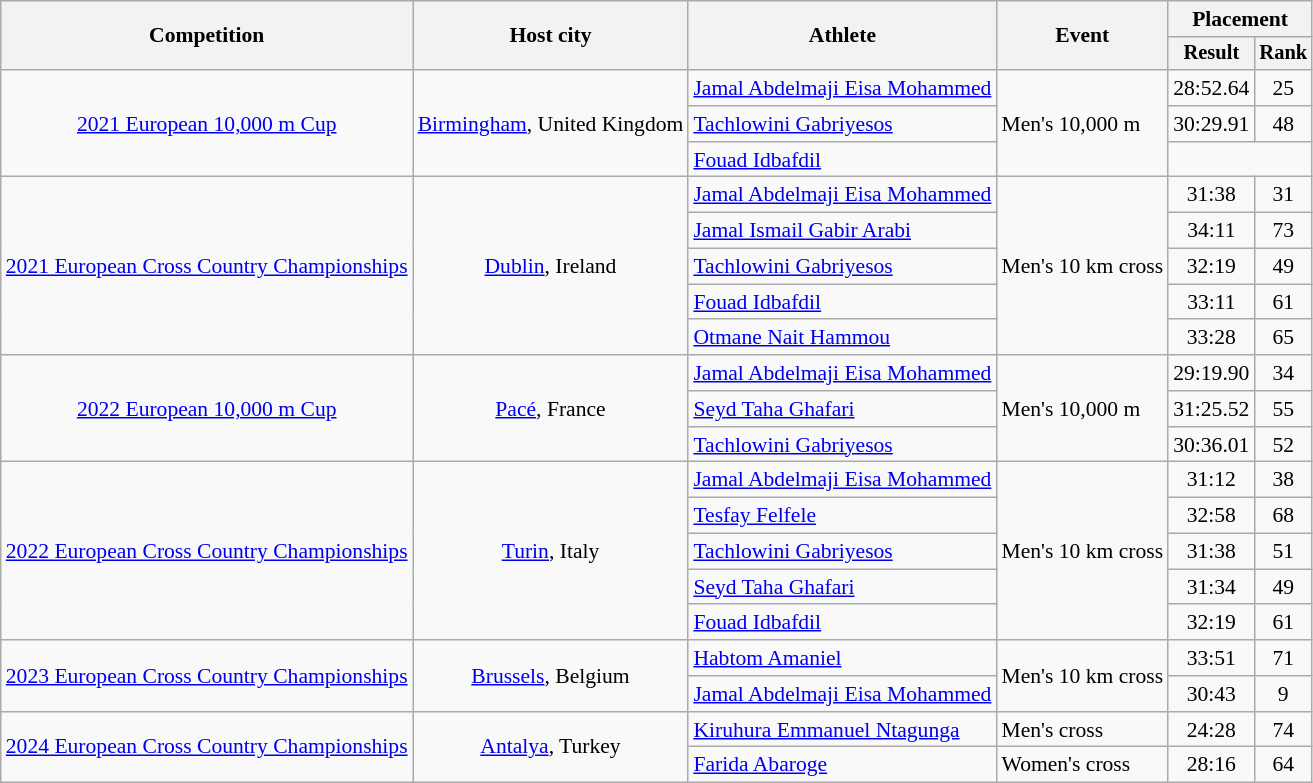<table class="wikitable" style="font-size:90%">
<tr>
<th rowspan="2">Competition</th>
<th rowspan="2">Host city</th>
<th rowspan="2">Athlete</th>
<th rowspan="2">Event</th>
<th colspan="2">Placement</th>
</tr>
<tr style="font-size:95%">
<th>Result</th>
<th>Rank</th>
</tr>
<tr align=center>
<td rowspan=3><a href='#'>2021 European 10,000 m Cup</a></td>
<td rowspan=3><a href='#'>Birmingham</a>, United Kingdom</td>
<td align=left><a href='#'>Jamal Abdelmaji Eisa Mohammed</a></td>
<td rowspan=3 align=left>Men's 10,000 m</td>
<td>28:52.64</td>
<td>25</td>
</tr>
<tr align=center>
<td align=left><a href='#'>Tachlowini Gabriyesos</a></td>
<td>30:29.91</td>
<td>48</td>
</tr>
<tr align=center>
<td align=left><a href='#'>Fouad Idbafdil</a></td>
<td colspan=2></td>
</tr>
<tr align=center>
<td rowspan=5><a href='#'>2021 European Cross Country Championships</a></td>
<td rowspan=5><a href='#'>Dublin</a>, Ireland</td>
<td align=left><a href='#'>Jamal Abdelmaji Eisa Mohammed</a></td>
<td rowspan=5 align=left>Men's 10 km cross</td>
<td>31:38</td>
<td>31</td>
</tr>
<tr align=center>
<td align=left><a href='#'>Jamal Ismail Gabir Arabi</a></td>
<td>34:11</td>
<td>73</td>
</tr>
<tr align=center>
<td align=left><a href='#'>Tachlowini Gabriyesos</a></td>
<td>32:19</td>
<td>49</td>
</tr>
<tr align=center>
<td align=left><a href='#'>Fouad Idbafdil</a></td>
<td>33:11</td>
<td>61</td>
</tr>
<tr align=center>
<td align=left><a href='#'>Otmane Nait Hammou</a></td>
<td>33:28</td>
<td>65</td>
</tr>
<tr align=center>
<td rowspan=3><a href='#'>2022 European 10,000 m Cup</a></td>
<td rowspan=3><a href='#'>Pacé</a>, France</td>
<td align=left><a href='#'>Jamal Abdelmaji Eisa Mohammed</a></td>
<td rowspan=3 align=left>Men's 10,000 m</td>
<td>29:19.90</td>
<td>34</td>
</tr>
<tr align=center>
<td align=left><a href='#'>Seyd Taha Ghafari</a></td>
<td>31:25.52</td>
<td>55</td>
</tr>
<tr align=center>
<td align=left><a href='#'>Tachlowini Gabriyesos</a></td>
<td>30:36.01</td>
<td>52</td>
</tr>
<tr align=center>
<td rowspan=5><a href='#'>2022 European Cross Country Championships</a></td>
<td rowspan=5><a href='#'>Turin</a>, Italy</td>
<td align=left><a href='#'>Jamal Abdelmaji Eisa Mohammed</a></td>
<td rowspan=5 align=left>Men's 10 km cross</td>
<td>31:12</td>
<td>38</td>
</tr>
<tr align=center>
<td align=left><a href='#'>Tesfay Felfele</a></td>
<td>32:58</td>
<td>68</td>
</tr>
<tr align=center>
<td align=left><a href='#'>Tachlowini Gabriyesos</a></td>
<td>31:38</td>
<td>51</td>
</tr>
<tr align=center>
<td align=left><a href='#'>Seyd Taha Ghafari</a></td>
<td>31:34</td>
<td>49</td>
</tr>
<tr align=center>
<td align=left><a href='#'>Fouad Idbafdil</a></td>
<td>32:19</td>
<td>61</td>
</tr>
<tr align=center>
<td rowspan=2><a href='#'>2023 European Cross Country Championships</a></td>
<td rowspan=2><a href='#'>Brussels</a>, Belgium</td>
<td align=left><a href='#'>Habtom Amaniel</a></td>
<td rowspan=2 align=left>Men's 10 km cross</td>
<td>33:51</td>
<td>71</td>
</tr>
<tr align=center>
<td align=left><a href='#'>Jamal Abdelmaji Eisa Mohammed</a></td>
<td>30:43</td>
<td>9</td>
</tr>
<tr align=center>
<td rowspan=2><a href='#'>2024 European Cross Country Championships</a></td>
<td rowspan=2><a href='#'>Antalya</a>, Turkey</td>
<td align=left><a href='#'>Kiruhura Emmanuel Ntagunga</a></td>
<td align=left>Men's cross</td>
<td>24:28</td>
<td>74</td>
</tr>
<tr align=center>
<td align=left><a href='#'>Farida Abaroge</a></td>
<td align=left>Women's cross</td>
<td>28:16</td>
<td>64</td>
</tr>
</table>
